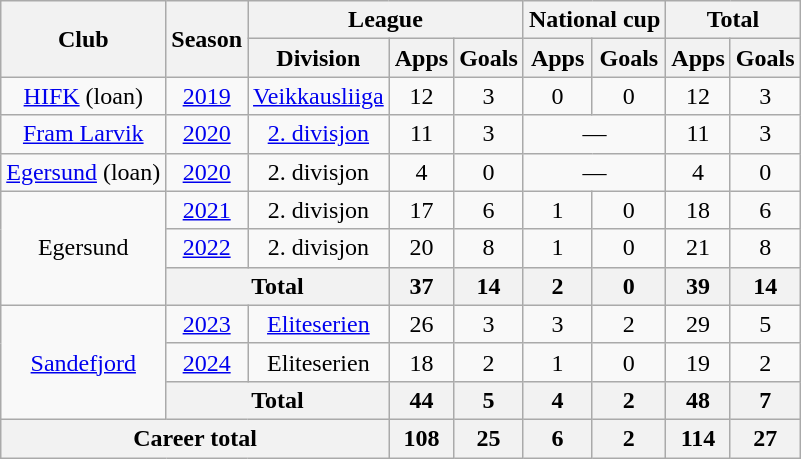<table class="wikitable" style="text-align: center;">
<tr>
<th rowspan="2">Club</th>
<th rowspan="2">Season</th>
<th colspan="3">League</th>
<th colspan="2">National cup</th>
<th colspan="2">Total</th>
</tr>
<tr>
<th>Division</th>
<th>Apps</th>
<th>Goals</th>
<th>Apps</th>
<th>Goals</th>
<th>Apps</th>
<th>Goals</th>
</tr>
<tr>
<td><a href='#'>HIFK</a> (loan)</td>
<td><a href='#'>2019</a></td>
<td><a href='#'>Veikkausliiga</a></td>
<td>12</td>
<td>3</td>
<td>0</td>
<td>0</td>
<td>12</td>
<td>3</td>
</tr>
<tr>
<td><a href='#'>Fram Larvik</a></td>
<td><a href='#'>2020</a></td>
<td><a href='#'>2. divisjon</a></td>
<td>11</td>
<td>3</td>
<td colspan="2">—</td>
<td>11</td>
<td>3</td>
</tr>
<tr>
<td><a href='#'>Egersund</a> (loan)</td>
<td><a href='#'>2020</a></td>
<td>2. divisjon</td>
<td>4</td>
<td>0</td>
<td colspan="2">—</td>
<td>4</td>
<td>0</td>
</tr>
<tr>
<td rowspan="3">Egersund</td>
<td><a href='#'>2021</a></td>
<td>2. divisjon</td>
<td>17</td>
<td>6</td>
<td>1</td>
<td>0</td>
<td>18</td>
<td>6</td>
</tr>
<tr>
<td><a href='#'>2022</a></td>
<td>2. divisjon</td>
<td>20</td>
<td>8</td>
<td>1</td>
<td>0</td>
<td>21</td>
<td>8</td>
</tr>
<tr>
<th colspan="2">Total</th>
<th>37</th>
<th>14</th>
<th>2</th>
<th>0</th>
<th>39</th>
<th>14</th>
</tr>
<tr>
<td rowspan="3"><a href='#'>Sandefjord</a></td>
<td><a href='#'>2023</a></td>
<td><a href='#'>Eliteserien</a></td>
<td>26</td>
<td>3</td>
<td>3</td>
<td>2</td>
<td>29</td>
<td>5</td>
</tr>
<tr>
<td><a href='#'>2024</a></td>
<td>Eliteserien</td>
<td>18</td>
<td>2</td>
<td>1</td>
<td>0</td>
<td>19</td>
<td>2</td>
</tr>
<tr>
<th colspan="2">Total</th>
<th>44</th>
<th>5</th>
<th>4</th>
<th>2</th>
<th>48</th>
<th>7</th>
</tr>
<tr>
<th colspan="3">Career total</th>
<th>108</th>
<th>25</th>
<th>6</th>
<th>2</th>
<th>114</th>
<th>27</th>
</tr>
</table>
